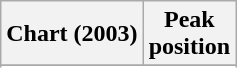<table class="wikitable sortable plainrowheaders" style="text-align:center">
<tr>
<th scope="col">Chart (2003)</th>
<th scope="col">Peak<br> position</th>
</tr>
<tr>
</tr>
<tr>
</tr>
<tr>
</tr>
</table>
